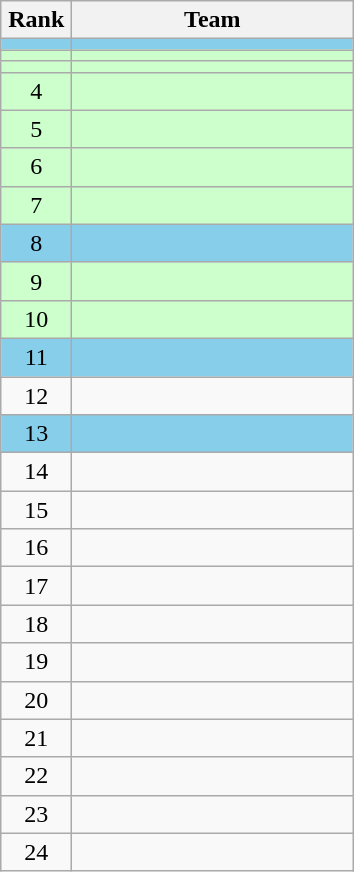<table class="wikitable" style="text-align: center;">
<tr>
<th style="width: 40px;">Rank</th>
<th style="width: 180px;">Team</th>
</tr>
<tr bgcolor=#87ceeb>
<td></td>
<td style="text-align: left;"></td>
</tr>
<tr bgcolor=#ccffcc>
<td></td>
<td style="text-align: left;"></td>
</tr>
<tr bgcolor=#ccffcc>
<td></td>
<td style="text-align: left;"></td>
</tr>
<tr bgcolor=#ccffcc>
<td>4</td>
<td style="text-align: left;"></td>
</tr>
<tr bgcolor=#ccffcc>
<td>5</td>
<td style="text-align: left;"></td>
</tr>
<tr bgcolor=#ccffcc>
<td>6</td>
<td style="text-align: left;"></td>
</tr>
<tr bgcolor=#ccffcc>
<td>7</td>
<td style="text-align: left;"></td>
</tr>
<tr bgcolor=#87ceeb>
<td>8</td>
<td style="text-align: left;"></td>
</tr>
<tr bgcolor=#ccffcc>
<td>9</td>
<td style="text-align: left;"></td>
</tr>
<tr bgcolor=#ccffcc>
<td>10</td>
<td style="text-align: left;"></td>
</tr>
<tr bgcolor=#87ceeb>
<td>11</td>
<td style="text-align: left;"></td>
</tr>
<tr>
<td>12</td>
<td style="text-align: left;"></td>
</tr>
<tr bgcolor=#87ceeb>
<td>13</td>
<td style="text-align: left;"></td>
</tr>
<tr>
<td>14</td>
<td style="text-align: left;"></td>
</tr>
<tr>
<td>15</td>
<td style="text-align: left;"></td>
</tr>
<tr>
<td>16</td>
<td style="text-align: left;"></td>
</tr>
<tr>
<td>17</td>
<td style="text-align: left;"></td>
</tr>
<tr>
<td>18</td>
<td style="text-align: left;"></td>
</tr>
<tr>
<td>19</td>
<td style="text-align: left;"></td>
</tr>
<tr>
<td>20</td>
<td style="text-align: left;"></td>
</tr>
<tr>
<td>21</td>
<td style="text-align: left;"></td>
</tr>
<tr>
<td>22</td>
<td style="text-align: left;"></td>
</tr>
<tr>
<td>23</td>
<td style="text-align: left;"></td>
</tr>
<tr>
<td>24</td>
<td style="text-align: left;"></td>
</tr>
</table>
